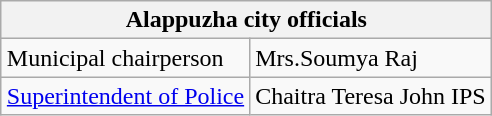<table class="wikitable" style="float:right; margin: 0 1em 0 0;">
<tr>
<th colspan="2">Alappuzha city officials</th>
</tr>
<tr>
<td>Municipal chairperson</td>
<td>Mrs.Soumya Raj </td>
</tr>
<tr>
<td><a href='#'>Superintendent of Police</a></td>
<td>Chaitra Teresa John IPS </td>
</tr>
</table>
